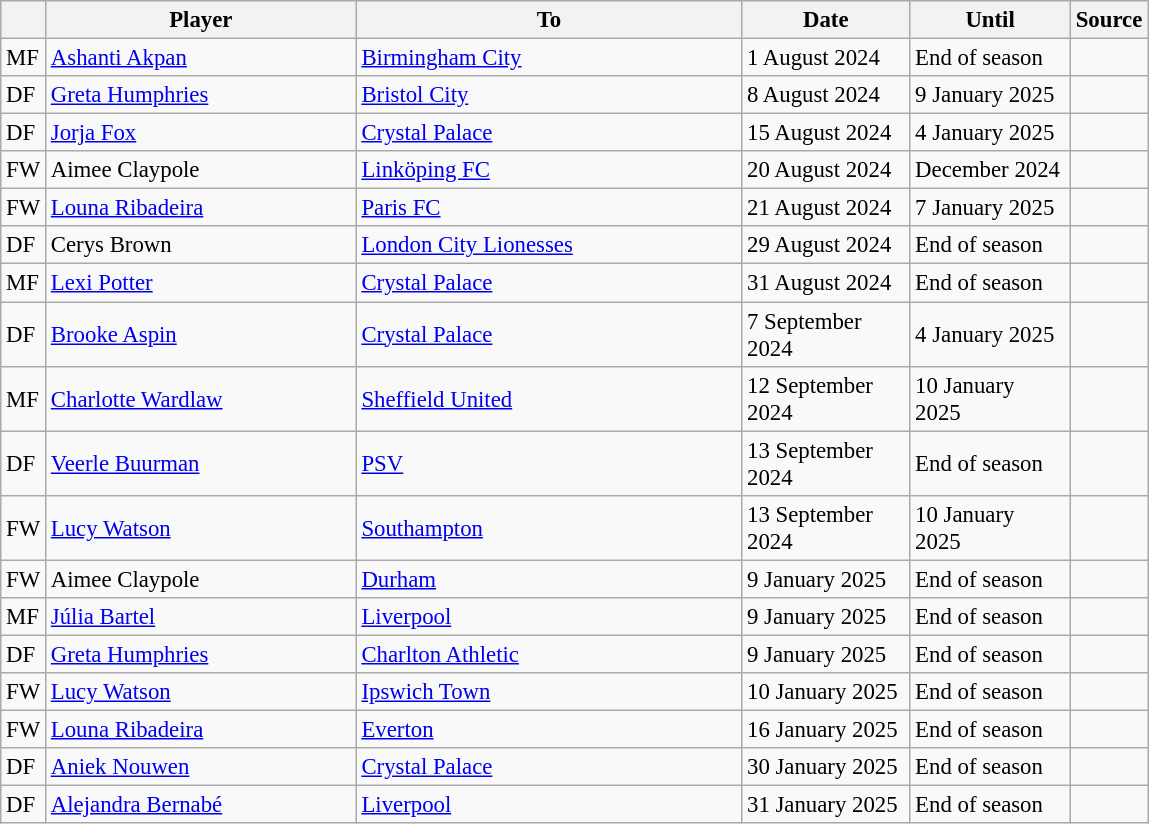<table class="wikitable plainrowheaders sortable" style="font-size:95%">
<tr>
<th></th>
<th scope="col" style="width:200px;">Player</th>
<th scope="col" style="width:250px;">To</th>
<th scope="col" style="width:105px;">Date</th>
<th scope="col" style="width:100px;">Until</th>
<th>Source</th>
</tr>
<tr>
<td>MF</td>
<td> <a href='#'>Ashanti Akpan</a></td>
<td> <a href='#'>Birmingham City</a></td>
<td>1 August 2024</td>
<td>End of season</td>
<td></td>
</tr>
<tr>
<td>DF</td>
<td> <a href='#'>Greta Humphries</a></td>
<td> <a href='#'>Bristol City</a></td>
<td>8 August 2024</td>
<td>9 January 2025</td>
<td></td>
</tr>
<tr>
<td>DF</td>
<td> <a href='#'>Jorja Fox</a></td>
<td> <a href='#'>Crystal Palace</a></td>
<td>15 August 2024</td>
<td>4 January 2025</td>
<td></td>
</tr>
<tr>
<td>FW</td>
<td> Aimee Claypole</td>
<td> <a href='#'>Linköping FC</a></td>
<td>20 August 2024</td>
<td>December 2024</td>
<td></td>
</tr>
<tr>
<td>FW</td>
<td> <a href='#'>Louna Ribadeira</a></td>
<td> <a href='#'>Paris FC</a></td>
<td>21 August 2024</td>
<td>7 January 2025</td>
<td></td>
</tr>
<tr>
<td>DF</td>
<td> Cerys Brown</td>
<td> <a href='#'>London City Lionesses</a></td>
<td>29 August 2024</td>
<td>End of season</td>
<td></td>
</tr>
<tr>
<td>MF</td>
<td> <a href='#'>Lexi Potter</a></td>
<td> <a href='#'>Crystal Palace</a></td>
<td>31 August 2024</td>
<td>End of season</td>
<td></td>
</tr>
<tr>
<td>DF</td>
<td> <a href='#'>Brooke Aspin</a></td>
<td> <a href='#'>Crystal Palace</a></td>
<td>7 September 2024</td>
<td>4 January 2025</td>
<td></td>
</tr>
<tr>
<td>MF</td>
<td> <a href='#'>Charlotte Wardlaw</a></td>
<td> <a href='#'>Sheffield United</a></td>
<td>12 September 2024</td>
<td>10 January 2025</td>
<td></td>
</tr>
<tr>
<td>DF</td>
<td> <a href='#'>Veerle Buurman</a></td>
<td> <a href='#'>PSV</a></td>
<td>13 September 2024</td>
<td>End of season</td>
<td></td>
</tr>
<tr>
<td>FW</td>
<td> <a href='#'>Lucy Watson</a></td>
<td> <a href='#'>Southampton</a></td>
<td>13 September 2024</td>
<td>10 January 2025</td>
<td></td>
</tr>
<tr>
<td>FW</td>
<td> Aimee Claypole</td>
<td> <a href='#'>Durham</a></td>
<td>9 January 2025</td>
<td>End of season</td>
<td></td>
</tr>
<tr>
<td>MF</td>
<td> <a href='#'>Júlia Bartel</a></td>
<td> <a href='#'>Liverpool</a></td>
<td>9 January 2025</td>
<td>End of season</td>
<td></td>
</tr>
<tr>
<td>DF</td>
<td> <a href='#'>Greta Humphries</a></td>
<td> <a href='#'>Charlton Athletic</a></td>
<td>9 January 2025</td>
<td>End of season</td>
<td></td>
</tr>
<tr>
<td>FW</td>
<td> <a href='#'>Lucy Watson</a></td>
<td> <a href='#'>Ipswich Town</a></td>
<td>10 January 2025</td>
<td>End of season</td>
<td></td>
</tr>
<tr>
<td>FW</td>
<td> <a href='#'>Louna Ribadeira</a></td>
<td> <a href='#'>Everton</a></td>
<td>16 January 2025</td>
<td>End of season</td>
<td></td>
</tr>
<tr>
<td>DF</td>
<td> <a href='#'>Aniek Nouwen</a></td>
<td> <a href='#'>Crystal Palace</a></td>
<td>30 January 2025</td>
<td>End of season</td>
<td></td>
</tr>
<tr>
<td>DF</td>
<td> <a href='#'>Alejandra Bernabé</a></td>
<td> <a href='#'>Liverpool</a></td>
<td>31 January 2025</td>
<td>End of season</td>
<td></td>
</tr>
</table>
